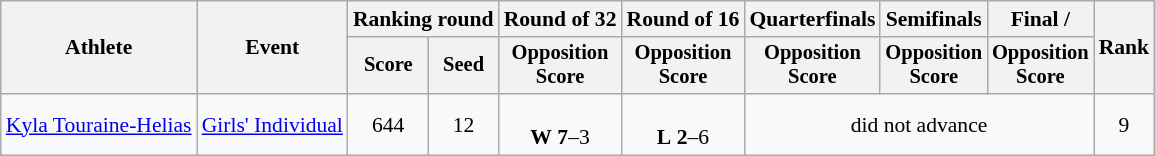<table class="wikitable" style="font-size:90%;">
<tr>
<th rowspan="2">Athlete</th>
<th rowspan="2">Event</th>
<th colspan="2">Ranking round</th>
<th>Round of 32</th>
<th>Round of 16</th>
<th>Quarterfinals</th>
<th>Semifinals</th>
<th>Final / </th>
<th rowspan=2>Rank</th>
</tr>
<tr style="font-size:95%">
<th>Score</th>
<th>Seed</th>
<th>Opposition<br>Score</th>
<th>Opposition<br>Score</th>
<th>Opposition<br>Score</th>
<th>Opposition<br>Score</th>
<th>Opposition<br>Score</th>
</tr>
<tr align=center>
<td align=left><a href='#'>Kyla Touraine-Helias</a></td>
<td><a href='#'>Girls' Individual</a></td>
<td>644</td>
<td>12</td>
<td><br><strong>W</strong> <strong>7</strong>–3</td>
<td><br><strong>L</strong> <strong>2</strong>–6</td>
<td colspan=3>did not advance</td>
<td>9</td>
</tr>
</table>
